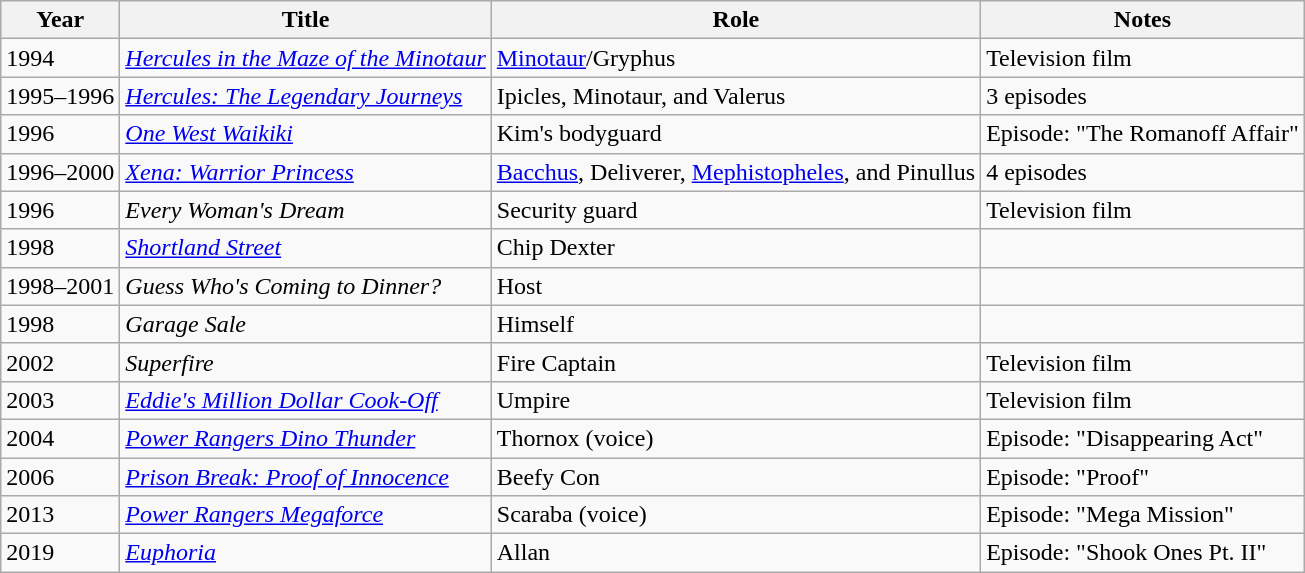<table class="wikitable">
<tr>
<th>Year</th>
<th>Title</th>
<th>Role</th>
<th>Notes</th>
</tr>
<tr>
<td>1994</td>
<td><em><a href='#'>Hercules in the Maze of the Minotaur</a></em></td>
<td><a href='#'>Minotaur</a>/Gryphus</td>
<td>Television film</td>
</tr>
<tr>
<td>1995–1996</td>
<td><em><a href='#'>Hercules: The Legendary Journeys</a></em></td>
<td>Ipicles, Minotaur, and Valerus</td>
<td>3 episodes</td>
</tr>
<tr>
<td>1996</td>
<td><em><a href='#'>One West Waikiki</a></em></td>
<td>Kim's bodyguard</td>
<td>Episode: "The Romanoff Affair"</td>
</tr>
<tr>
<td>1996–2000</td>
<td><em><a href='#'>Xena: Warrior Princess</a></em></td>
<td><a href='#'>Bacchus</a>, Deliverer, <a href='#'>Mephistopheles</a>, and Pinullus</td>
<td>4 episodes</td>
</tr>
<tr>
<td>1996</td>
<td><em>Every Woman's Dream</em></td>
<td>Security guard</td>
<td>Television film</td>
</tr>
<tr>
<td>1998</td>
<td><em><a href='#'>Shortland Street</a></em></td>
<td>Chip Dexter</td>
<td></td>
</tr>
<tr>
<td>1998–2001</td>
<td><em>Guess Who's Coming to Dinner?</em></td>
<td>Host</td>
<td></td>
</tr>
<tr>
<td>1998</td>
<td><em>Garage Sale</em></td>
<td>Himself</td>
<td></td>
</tr>
<tr>
<td>2002</td>
<td><em>Superfire</em></td>
<td>Fire Captain</td>
<td>Television film</td>
</tr>
<tr>
<td>2003</td>
<td><em><a href='#'>Eddie's Million Dollar Cook-Off</a></em></td>
<td>Umpire</td>
<td>Television film</td>
</tr>
<tr>
<td>2004</td>
<td><em><a href='#'>Power Rangers Dino Thunder</a></em></td>
<td>Thornox (voice)</td>
<td>Episode: "Disappearing Act"</td>
</tr>
<tr>
<td>2006</td>
<td><em><a href='#'>Prison Break: Proof of Innocence</a></em></td>
<td>Beefy Con</td>
<td>Episode: "Proof"</td>
</tr>
<tr>
<td>2013</td>
<td><em><a href='#'>Power Rangers Megaforce</a></em></td>
<td>Scaraba (voice)</td>
<td>Episode: "Mega Mission"</td>
</tr>
<tr>
<td>2019</td>
<td><em><a href='#'>Euphoria</a></em></td>
<td>Allan</td>
<td>Episode: "Shook Ones Pt. II"</td>
</tr>
</table>
